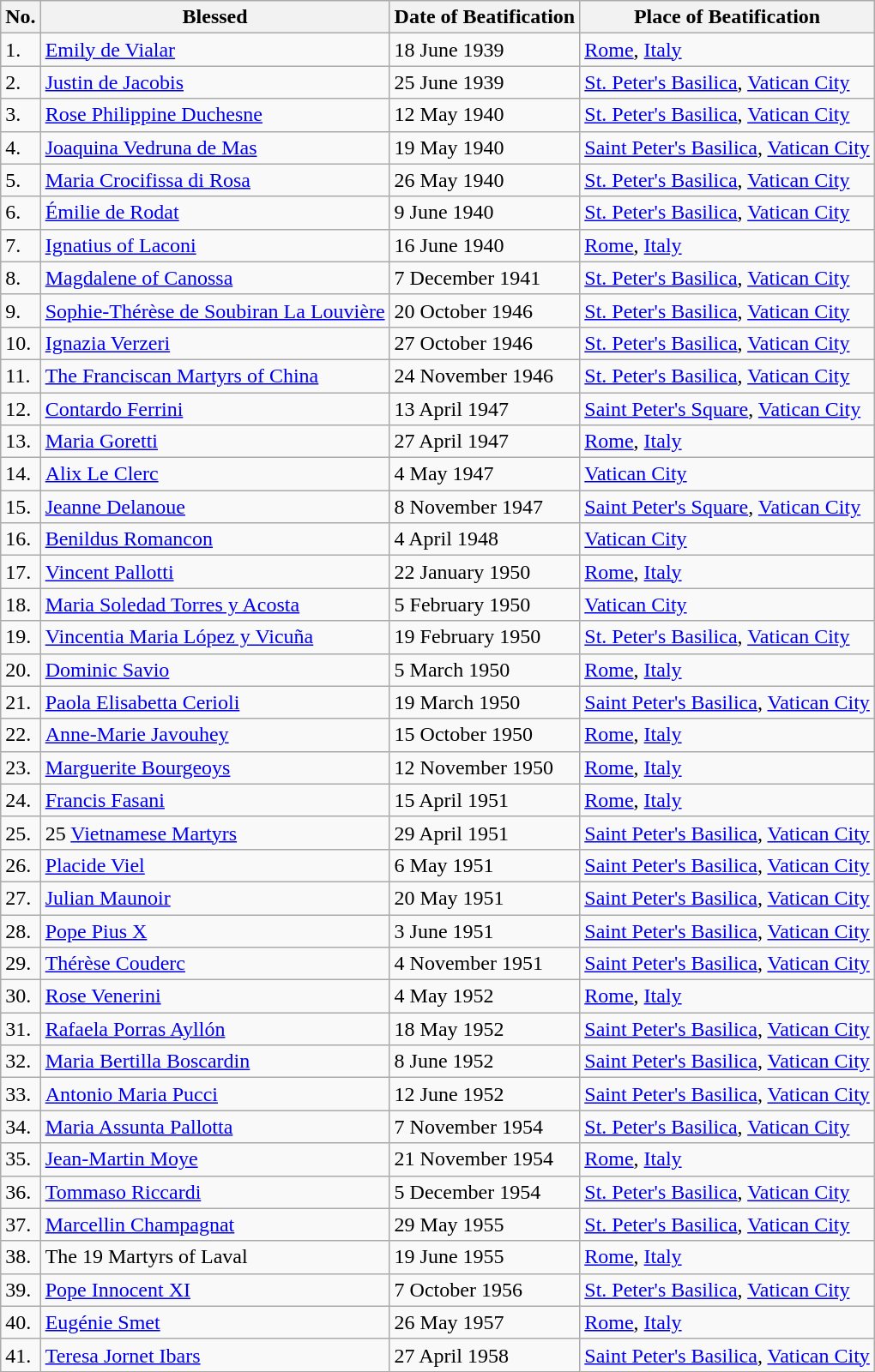<table class="wikitable">
<tr>
<th>No.</th>
<th>Blessed</th>
<th>Date of Beatification</th>
<th>Place of Beatification</th>
</tr>
<tr>
<td>1.</td>
<td><a href='#'>Emily de Vialar</a></td>
<td>18 June 1939</td>
<td><a href='#'>Rome</a>, <a href='#'>Italy</a></td>
</tr>
<tr>
<td>2.</td>
<td><a href='#'>Justin de Jacobis</a></td>
<td>25 June 1939</td>
<td><a href='#'>St. Peter's Basilica</a>, <a href='#'>Vatican City</a></td>
</tr>
<tr>
<td>3.</td>
<td><a href='#'>Rose Philippine Duchesne</a></td>
<td>12 May 1940</td>
<td><a href='#'>St. Peter's Basilica</a>, <a href='#'>Vatican City</a></td>
</tr>
<tr>
<td>4.</td>
<td><a href='#'>Joaquina Vedruna de Mas</a></td>
<td>19 May 1940</td>
<td><a href='#'>Saint Peter's Basilica</a>, <a href='#'>Vatican City</a></td>
</tr>
<tr>
<td>5.</td>
<td><a href='#'>Maria Crocifissa di Rosa</a></td>
<td>26 May 1940</td>
<td><a href='#'>St. Peter's Basilica</a>, <a href='#'>Vatican City</a></td>
</tr>
<tr>
<td>6.</td>
<td><a href='#'>Émilie de Rodat</a></td>
<td>9 June 1940</td>
<td><a href='#'>St. Peter's Basilica</a>, <a href='#'>Vatican City</a></td>
</tr>
<tr>
<td>7.</td>
<td><a href='#'>Ignatius of Laconi</a></td>
<td>16 June 1940</td>
<td><a href='#'>Rome</a>, <a href='#'>Italy</a></td>
</tr>
<tr>
<td>8.</td>
<td><a href='#'>Magdalene of Canossa</a></td>
<td>7 December 1941</td>
<td><a href='#'>St. Peter's Basilica</a>, <a href='#'>Vatican City</a></td>
</tr>
<tr>
<td>9.</td>
<td><a href='#'>Sophie-Thérèse de Soubiran La Louvière</a></td>
<td>20 October 1946</td>
<td><a href='#'>St. Peter's Basilica</a>, <a href='#'>Vatican City</a></td>
</tr>
<tr>
<td>10.</td>
<td><a href='#'>Ignazia Verzeri</a></td>
<td>27 October 1946</td>
<td><a href='#'>St. Peter's Basilica</a>, <a href='#'>Vatican City</a></td>
</tr>
<tr>
<td>11.</td>
<td><a href='#'>The Franciscan Martyrs of China</a></td>
<td>24 November 1946</td>
<td><a href='#'>St. Peter's Basilica</a>, <a href='#'>Vatican City</a></td>
</tr>
<tr>
<td>12.</td>
<td><a href='#'>Contardo Ferrini</a></td>
<td>13 April 1947</td>
<td><a href='#'>Saint Peter's Square</a>, <a href='#'>Vatican City</a></td>
</tr>
<tr>
<td>13.</td>
<td><a href='#'>Maria Goretti</a></td>
<td>27 April 1947</td>
<td><a href='#'>Rome</a>, <a href='#'>Italy</a></td>
</tr>
<tr>
<td>14.</td>
<td><a href='#'>Alix Le Clerc</a></td>
<td>4 May 1947</td>
<td><a href='#'>Vatican City</a></td>
</tr>
<tr>
<td>15.</td>
<td><a href='#'>Jeanne Delanoue</a></td>
<td>8 November 1947</td>
<td><a href='#'>Saint Peter's Square</a>, <a href='#'>Vatican City</a></td>
</tr>
<tr>
<td>16.</td>
<td><a href='#'>Benildus Romancon</a></td>
<td>4 April 1948</td>
<td><a href='#'>Vatican City</a></td>
</tr>
<tr>
<td>17.</td>
<td><a href='#'>Vincent Pallotti</a></td>
<td>22 January 1950</td>
<td><a href='#'>Rome</a>, <a href='#'>Italy</a></td>
</tr>
<tr>
<td>18.</td>
<td><a href='#'>Maria Soledad Torres y Acosta</a></td>
<td>5 February 1950</td>
<td><a href='#'>Vatican City</a></td>
</tr>
<tr>
<td>19.</td>
<td><a href='#'>Vincentia Maria López y Vicuña</a></td>
<td>19 February 1950</td>
<td><a href='#'>St. Peter's Basilica</a>, <a href='#'>Vatican City</a></td>
</tr>
<tr>
<td>20.</td>
<td><a href='#'>Dominic Savio</a></td>
<td>5 March 1950</td>
<td><a href='#'>Rome</a>, <a href='#'>Italy</a></td>
</tr>
<tr>
<td>21.</td>
<td><a href='#'>Paola Elisabetta Cerioli</a></td>
<td>19 March 1950</td>
<td><a href='#'>Saint Peter's Basilica</a>, <a href='#'>Vatican City</a></td>
</tr>
<tr>
<td>22.</td>
<td><a href='#'>Anne-Marie Javouhey</a></td>
<td>15 October 1950</td>
<td><a href='#'>Rome</a>, <a href='#'>Italy</a></td>
</tr>
<tr>
<td>23.</td>
<td><a href='#'>Marguerite Bourgeoys</a></td>
<td>12 November 1950</td>
<td><a href='#'>Rome</a>, <a href='#'>Italy</a></td>
</tr>
<tr>
<td>24.</td>
<td><a href='#'>Francis Fasani</a></td>
<td>15 April 1951</td>
<td><a href='#'>Rome</a>, <a href='#'>Italy</a></td>
</tr>
<tr>
<td>25.</td>
<td>25 <a href='#'>Vietnamese Martyrs</a></td>
<td>29 April 1951</td>
<td><a href='#'>Saint Peter's Basilica</a>, <a href='#'>Vatican City</a></td>
</tr>
<tr>
<td>26.</td>
<td><a href='#'>Placide Viel</a></td>
<td>6 May 1951</td>
<td><a href='#'>Saint Peter's Basilica</a>, <a href='#'>Vatican City</a></td>
</tr>
<tr>
<td>27.</td>
<td><a href='#'>Julian Maunoir</a></td>
<td>20 May 1951</td>
<td><a href='#'>Saint Peter's Basilica</a>, <a href='#'>Vatican City</a></td>
</tr>
<tr>
<td>28.</td>
<td><a href='#'>Pope Pius X</a></td>
<td>3 June 1951</td>
<td><a href='#'>Saint Peter's Basilica</a>, <a href='#'>Vatican City</a></td>
</tr>
<tr>
<td>29.</td>
<td><a href='#'>Thérèse Couderc</a></td>
<td>4 November 1951</td>
<td><a href='#'>Saint Peter's Basilica</a>, <a href='#'>Vatican City</a></td>
</tr>
<tr>
<td>30.</td>
<td><a href='#'>Rose Venerini</a></td>
<td>4 May 1952</td>
<td><a href='#'>Rome</a>, <a href='#'>Italy</a></td>
</tr>
<tr>
<td>31.</td>
<td><a href='#'>Rafaela Porras Ayllón</a></td>
<td>18 May 1952</td>
<td><a href='#'>Saint Peter's Basilica</a>, <a href='#'>Vatican City</a></td>
</tr>
<tr>
<td>32.</td>
<td><a href='#'>Maria Bertilla Boscardin</a></td>
<td>8 June 1952</td>
<td><a href='#'>Saint Peter's Basilica</a>, <a href='#'>Vatican City</a></td>
</tr>
<tr>
<td>33.</td>
<td><a href='#'>Antonio Maria Pucci</a></td>
<td>12 June 1952</td>
<td><a href='#'>Saint Peter's Basilica</a>, <a href='#'>Vatican City</a></td>
</tr>
<tr>
<td>34.</td>
<td><a href='#'>Maria Assunta Pallotta</a></td>
<td>7 November 1954</td>
<td><a href='#'>St. Peter's Basilica</a>, <a href='#'>Vatican City</a></td>
</tr>
<tr>
<td>35.</td>
<td><a href='#'>Jean-Martin Moye</a></td>
<td>21 November 1954</td>
<td><a href='#'>Rome</a>, <a href='#'>Italy</a></td>
</tr>
<tr>
<td>36.</td>
<td><a href='#'>Tommaso Riccardi</a></td>
<td>5 December 1954</td>
<td><a href='#'>St. Peter's Basilica</a>, <a href='#'>Vatican City</a></td>
</tr>
<tr>
<td>37.</td>
<td><a href='#'>Marcellin Champagnat</a></td>
<td>29 May 1955</td>
<td><a href='#'>St. Peter's Basilica</a>, <a href='#'>Vatican City</a></td>
</tr>
<tr>
<td>38.</td>
<td>The 19 Martyrs of Laval</td>
<td>19 June 1955</td>
<td><a href='#'>Rome</a>, <a href='#'>Italy</a></td>
</tr>
<tr>
<td>39.</td>
<td><a href='#'>Pope Innocent XI</a></td>
<td>7 October 1956</td>
<td><a href='#'>St. Peter's Basilica</a>, <a href='#'>Vatican City</a></td>
</tr>
<tr>
<td>40.</td>
<td><a href='#'>Eugénie Smet</a></td>
<td>26 May 1957</td>
<td><a href='#'>Rome</a>, <a href='#'>Italy</a></td>
</tr>
<tr>
<td>41.</td>
<td><a href='#'>Teresa Jornet Ibars</a></td>
<td>27 April 1958</td>
<td><a href='#'>Saint Peter's Basilica</a>, <a href='#'>Vatican City</a></td>
</tr>
</table>
